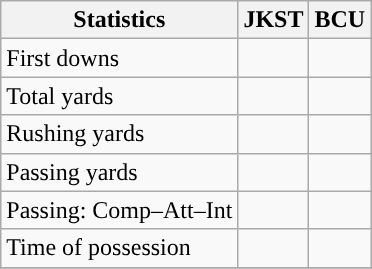<table class="wikitable" style="float: left;">
<tr>
<th>Statistics</th>
<th>JKST</th>
<th>BCU</th>
</tr>
<tr>
<td>First downs</td>
<td></td>
<td></td>
</tr>
<tr>
<td>Total yards</td>
<td></td>
<td></td>
</tr>
<tr>
<td>Rushing yards</td>
<td></td>
<td></td>
</tr>
<tr>
<td>Passing yards</td>
<td></td>
<td></td>
</tr>
<tr>
<td>Passing: Comp–Att–Int</td>
<td></td>
<td></td>
</tr>
<tr>
<td>Time of possession</td>
<td></td>
<td></td>
</tr>
<tr>
</tr>
</table>
